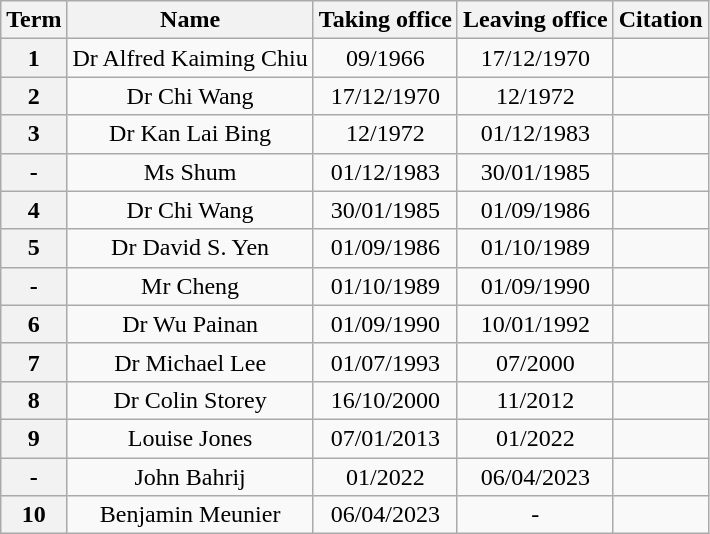<table class="wikitable" style="text-align:center">
<tr>
<th>Term</th>
<th>Name</th>
<th>Taking office</th>
<th>Leaving office</th>
<th>Citation</th>
</tr>
<tr>
<th>1</th>
<td>Dr Alfred Kaiming Chiu</td>
<td>09/1966</td>
<td>17/12/1970</td>
<td></td>
</tr>
<tr>
<th>2</th>
<td>Dr Chi Wang</td>
<td>17/12/1970</td>
<td>12/1972</td>
<td></td>
</tr>
<tr>
<th>3</th>
<td>Dr Kan Lai Bing</td>
<td>12/1972</td>
<td>01/12/1983</td>
<td></td>
</tr>
<tr>
<th>-</th>
<td>Ms Shum</td>
<td>01/12/1983</td>
<td>30/01/1985</td>
<td></td>
</tr>
<tr>
<th>4</th>
<td>Dr Chi Wang</td>
<td>30/01/1985</td>
<td>01/09/1986</td>
<td></td>
</tr>
<tr>
<th>5</th>
<td>Dr David S. Yen</td>
<td>01/09/1986</td>
<td>01/10/1989</td>
<td></td>
</tr>
<tr>
<th>-</th>
<td>Mr Cheng</td>
<td>01/10/1989</td>
<td>01/09/1990</td>
<td></td>
</tr>
<tr>
<th>6</th>
<td>Dr Wu Painan</td>
<td>01/09/1990</td>
<td>10/01/1992</td>
<td></td>
</tr>
<tr>
<th>7</th>
<td>Dr Michael Lee</td>
<td>01/07/1993</td>
<td>07/2000</td>
<td></td>
</tr>
<tr>
<th>8</th>
<td>Dr Colin Storey</td>
<td>16/10/2000</td>
<td>11/2012</td>
<td></td>
</tr>
<tr>
<th>9</th>
<td>Louise Jones</td>
<td>07/01/2013</td>
<td>01/2022</td>
<td></td>
</tr>
<tr>
<th>-</th>
<td>John Bahrij</td>
<td>01/2022</td>
<td>06/04/2023</td>
<td></td>
</tr>
<tr>
<th>10</th>
<td>Benjamin Meunier</td>
<td>06/04/2023</td>
<td>-</td>
<td></td>
</tr>
</table>
